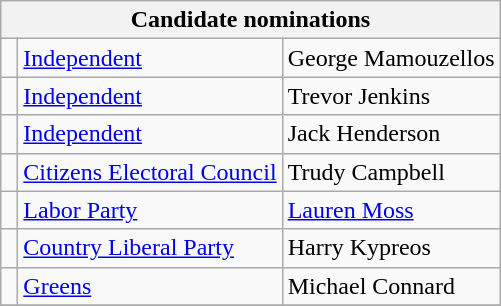<table class="wikitable">
<tr>
<th colspan=3>Candidate nominations</th>
</tr>
<tr>
<td> </td>
<td><a href='#'>Independent</a></td>
<td>George Mamouzellos</td>
</tr>
<tr>
<td> </td>
<td><a href='#'>Independent</a></td>
<td>Trevor Jenkins</td>
</tr>
<tr>
<td> </td>
<td><a href='#'>Independent</a></td>
<td>Jack Henderson</td>
</tr>
<tr>
<td> </td>
<td><a href='#'>Citizens Electoral Council</a></td>
<td>Trudy Campbell</td>
</tr>
<tr>
<td> </td>
<td><a href='#'>Labor Party</a></td>
<td><a href='#'>Lauren Moss</a></td>
</tr>
<tr>
<td> </td>
<td><a href='#'>Country Liberal Party</a></td>
<td>Harry Kypreos</td>
</tr>
<tr>
<td> </td>
<td><a href='#'>Greens</a></td>
<td>Michael Connard</td>
</tr>
<tr>
</tr>
</table>
